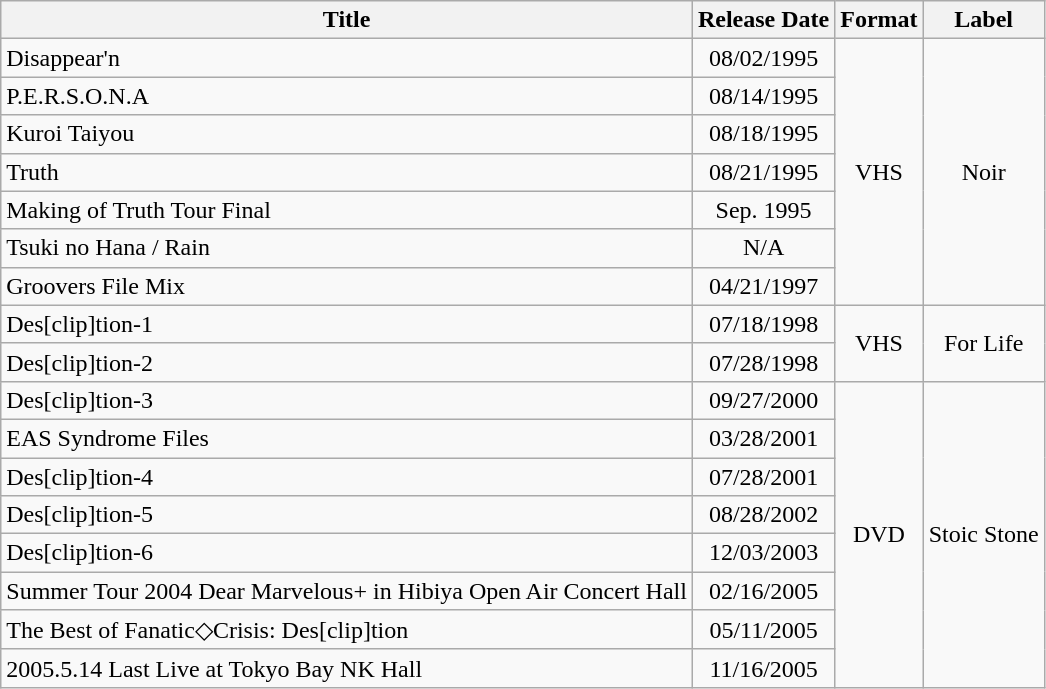<table class="wikitable">
<tr>
<th>Title</th>
<th>Release Date</th>
<th>Format</th>
<th>Label</th>
</tr>
<tr>
<td>Disappear'n</td>
<td style="text-align:center">08/02/1995</td>
<td rowspan="7" style="text-align:center">VHS</td>
<td rowspan="7" style="text-align:center">Noir</td>
</tr>
<tr>
<td>P.E.R.S.O.N.A</td>
<td style="text-align:center">08/14/1995</td>
</tr>
<tr>
<td>Kuroi Taiyou</td>
<td style="text-align:center">08/18/1995</td>
</tr>
<tr>
<td>Truth</td>
<td style="text-align:center">08/21/1995</td>
</tr>
<tr>
<td>Making of Truth Tour Final</td>
<td style="text-align:center">Sep. 1995</td>
</tr>
<tr>
<td>Tsuki no Hana / Rain</td>
<td style="text-align:center">N/A</td>
</tr>
<tr>
<td>Groovers File Mix</td>
<td style="text-align:center">04/21/1997</td>
</tr>
<tr>
<td>Des[clip]tion-1</td>
<td style="text-align:center">07/18/1998</td>
<td rowspan="2" style="text-align:center">VHS</td>
<td rowspan="2" style="text-align:center">For Life</td>
</tr>
<tr>
<td>Des[clip]tion-2</td>
<td style="text-align:center">07/28/1998</td>
</tr>
<tr>
<td>Des[clip]tion-3</td>
<td style="text-align:center">09/27/2000</td>
<td rowspan="8" style="text-align:center">DVD</td>
<td rowspan="8" style="text-align:center">Stoic Stone</td>
</tr>
<tr>
<td>EAS Syndrome Files</td>
<td style="text-align:center">03/28/2001</td>
</tr>
<tr>
<td>Des[clip]tion-4</td>
<td style="text-align:center">07/28/2001</td>
</tr>
<tr>
<td>Des[clip]tion-5</td>
<td style="text-align:center">08/28/2002</td>
</tr>
<tr>
<td>Des[clip]tion-6</td>
<td style="text-align:center">12/03/2003</td>
</tr>
<tr>
<td>Summer Tour 2004 Dear Marvelous+ in Hibiya Open Air Concert Hall</td>
<td style="text-align:center">02/16/2005</td>
</tr>
<tr>
<td>The Best of Fanatic◇Crisis: Des[clip]tion</td>
<td style="text-align:center">05/11/2005</td>
</tr>
<tr>
<td>2005.5.14 Last Live at Tokyo Bay NK Hall</td>
<td style="text-align:center">11/16/2005</td>
</tr>
</table>
